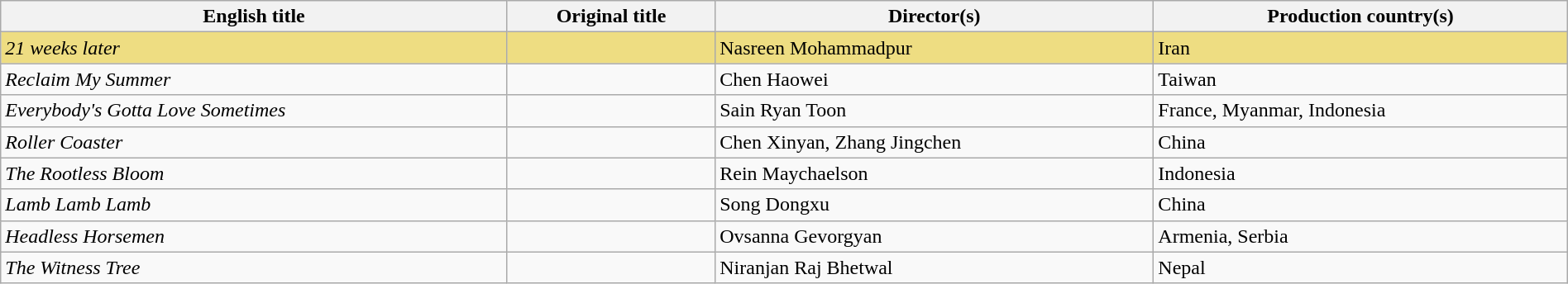<table class="sortable wikitable" style="width:100%; margin-bottom:4px" cellpadding="5">
<tr>
<th scope="col">English title</th>
<th scope="col">Original title</th>
<th scope="col">Director(s)</th>
<th scope="col">Production country(s)</th>
</tr>
<tr style="background:#eedd82">
<td><em>21 weeks later</em></td>
<td></td>
<td>Nasreen Mohammadpur</td>
<td>Iran</td>
</tr>
<tr>
<td><em>Reclaim My Summer</em></td>
<td></td>
<td>Chen Haowei</td>
<td>Taiwan</td>
</tr>
<tr>
<td><em>Everybody's Gotta Love Sometimes</em></td>
<td></td>
<td>Sain Ryan Toon</td>
<td>France, Myanmar, Indonesia</td>
</tr>
<tr>
<td><em>Roller Coaster</em></td>
<td></td>
<td>Chen Xinyan, Zhang Jingchen</td>
<td>China</td>
</tr>
<tr>
<td><em>The Rootless Bloom</em></td>
<td></td>
<td>Rein Maychaelson</td>
<td>Indonesia</td>
</tr>
<tr>
<td><em>Lamb Lamb Lamb</em></td>
<td></td>
<td>Song Dongxu</td>
<td>China</td>
</tr>
<tr>
<td><em>Headless Horsemen</em></td>
<td></td>
<td>Ovsanna Gevorgyan</td>
<td>Armenia, Serbia</td>
</tr>
<tr>
<td><em>The Witness Tree</em></td>
<td></td>
<td>Niranjan Raj Bhetwal</td>
<td>Nepal</td>
</tr>
</table>
